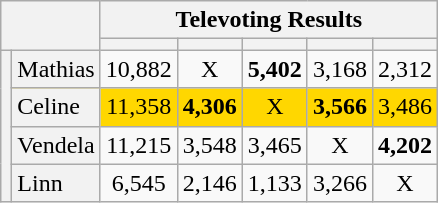<table class="wikitable" style="text-align:center; font-size: 100%">
<tr>
<th colspan="2" rowspan="2"></th>
<th colspan="7">Televoting Results</th>
</tr>
<tr>
<th></th>
<th></th>
<th></th>
<th></th>
<th></th>
</tr>
<tr>
<th rowspan="4"></th>
<td style="text-align:left; background-color:#f2f2f2"> Mathias</td>
<td>10,882</td>
<td>X</td>
<td><strong>5,402</strong></td>
<td>3,168</td>
<td>2,312</td>
</tr>
<tr style="background:gold;">
<td style="text-align:left; background-color:#f2f2f2"> Celine</td>
<td>11,358</td>
<td><strong>4,306</strong></td>
<td>X</td>
<td><strong>3,566</strong></td>
<td>3,486</td>
</tr>
<tr>
<td style="text-align:left; background-color:#f2f2f2"> Vendela</td>
<td>11,215</td>
<td>3,548</td>
<td>3,465</td>
<td>X</td>
<td><strong>4,202</strong></td>
</tr>
<tr>
<td style="text-align:left; background-color:#f2f2f2"> Linn</td>
<td>6,545</td>
<td>2,146</td>
<td>1,133</td>
<td>3,266</td>
<td>X</td>
</tr>
</table>
